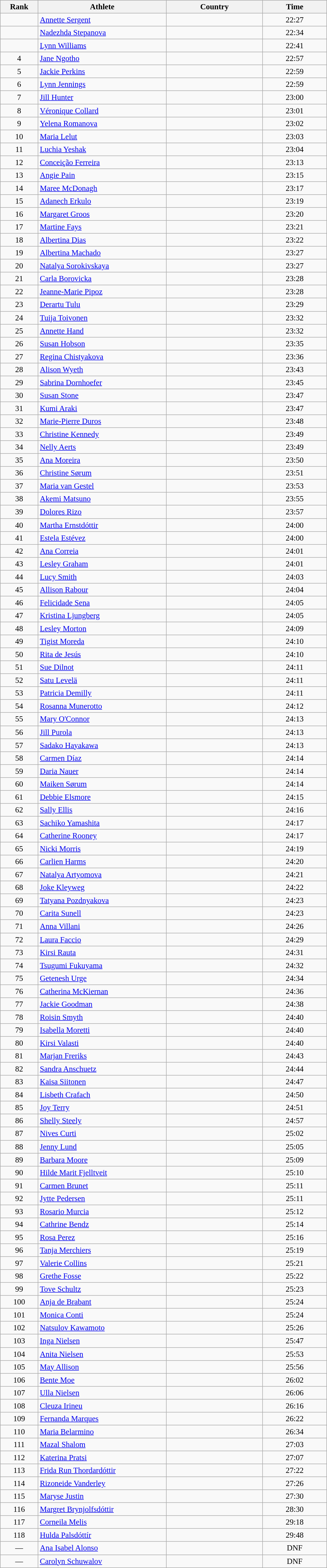<table class="wikitable sortable" style=" text-align:center; font-size:95%;" width="50%">
<tr>
<th width=5%>Rank</th>
<th width=20%>Athlete</th>
<th width=15%>Country</th>
<th width=10%>Time</th>
</tr>
<tr>
<td align=center></td>
<td align=left><a href='#'>Annette Sergent</a></td>
<td align=left></td>
<td>22:27</td>
</tr>
<tr>
<td align=center></td>
<td align=left><a href='#'>Nadezhda Stepanova</a></td>
<td align=left></td>
<td>22:34</td>
</tr>
<tr>
<td align=center></td>
<td align=left><a href='#'>Lynn Williams</a></td>
<td align=left></td>
<td>22:41</td>
</tr>
<tr>
<td align=center>4</td>
<td align=left><a href='#'>Jane Ngotho</a></td>
<td align=left></td>
<td>22:57</td>
</tr>
<tr>
<td align=center>5</td>
<td align=left><a href='#'>Jackie Perkins</a></td>
<td align=left></td>
<td>22:59</td>
</tr>
<tr>
<td align=center>6</td>
<td align=left><a href='#'>Lynn Jennings</a></td>
<td align=left></td>
<td>22:59</td>
</tr>
<tr>
<td align=center>7</td>
<td align=left><a href='#'>Jill Hunter</a></td>
<td align=left></td>
<td>23:00</td>
</tr>
<tr>
<td align=center>8</td>
<td align=left><a href='#'>Véronique Collard</a></td>
<td align=left></td>
<td>23:01</td>
</tr>
<tr>
<td align=center>9</td>
<td align=left><a href='#'>Yelena Romanova</a></td>
<td align=left></td>
<td>23:02</td>
</tr>
<tr>
<td align=center>10</td>
<td align=left><a href='#'>Maria Lelut</a></td>
<td align=left></td>
<td>23:03</td>
</tr>
<tr>
<td align=center>11</td>
<td align=left><a href='#'>Luchia Yeshak</a></td>
<td align=left></td>
<td>23:04</td>
</tr>
<tr>
<td align=center>12</td>
<td align=left><a href='#'>Conceição Ferreira</a></td>
<td align=left></td>
<td>23:13</td>
</tr>
<tr>
<td align=center>13</td>
<td align=left><a href='#'>Angie Pain</a></td>
<td align=left></td>
<td>23:15</td>
</tr>
<tr>
<td align=center>14</td>
<td align=left><a href='#'>Maree McDonagh</a></td>
<td align=left></td>
<td>23:17</td>
</tr>
<tr>
<td align=center>15</td>
<td align=left><a href='#'>Adanech Erkulo</a></td>
<td align=left></td>
<td>23:19</td>
</tr>
<tr>
<td align=center>16</td>
<td align=left><a href='#'>Margaret Groos</a></td>
<td align=left></td>
<td>23:20</td>
</tr>
<tr>
<td align=center>17</td>
<td align=left><a href='#'>Martine Fays</a></td>
<td align=left></td>
<td>23:21</td>
</tr>
<tr>
<td align=center>18</td>
<td align=left><a href='#'>Albertina Dias</a></td>
<td align=left></td>
<td>23:22</td>
</tr>
<tr>
<td align=center>19</td>
<td align=left><a href='#'>Albertina Machado</a></td>
<td align=left></td>
<td>23:27</td>
</tr>
<tr>
<td align=center>20</td>
<td align=left><a href='#'>Natalya Sorokivskaya</a></td>
<td align=left></td>
<td>23:27</td>
</tr>
<tr>
<td align=center>21</td>
<td align=left><a href='#'>Carla Borovicka</a></td>
<td align=left></td>
<td>23:28</td>
</tr>
<tr>
<td align=center>22</td>
<td align=left><a href='#'>Jeanne-Marie Pipoz</a></td>
<td align=left></td>
<td>23:28</td>
</tr>
<tr>
<td align=center>23</td>
<td align=left><a href='#'>Derartu Tulu</a></td>
<td align=left></td>
<td>23:29</td>
</tr>
<tr>
<td align=center>24</td>
<td align=left><a href='#'>Tuija Toivonen</a></td>
<td align=left></td>
<td>23:32</td>
</tr>
<tr>
<td align=center>25</td>
<td align=left><a href='#'>Annette Hand</a></td>
<td align=left></td>
<td>23:32</td>
</tr>
<tr>
<td align=center>26</td>
<td align=left><a href='#'>Susan Hobson</a></td>
<td align=left></td>
<td>23:35</td>
</tr>
<tr>
<td align=center>27</td>
<td align=left><a href='#'>Regina Chistyakova</a></td>
<td align=left></td>
<td>23:36</td>
</tr>
<tr>
<td align=center>28</td>
<td align=left><a href='#'>Alison Wyeth</a></td>
<td align=left></td>
<td>23:43</td>
</tr>
<tr>
<td align=center>29</td>
<td align=left><a href='#'>Sabrina Dornhoefer</a></td>
<td align=left></td>
<td>23:45</td>
</tr>
<tr>
<td align=center>30</td>
<td align=left><a href='#'>Susan Stone</a></td>
<td align=left></td>
<td>23:47</td>
</tr>
<tr>
<td align=center>31</td>
<td align=left><a href='#'>Kumi Araki</a></td>
<td align=left></td>
<td>23:47</td>
</tr>
<tr>
<td align=center>32</td>
<td align=left><a href='#'>Marie-Pierre Duros</a></td>
<td align=left></td>
<td>23:48</td>
</tr>
<tr>
<td align=center>33</td>
<td align=left><a href='#'>Christine Kennedy</a></td>
<td align=left></td>
<td>23:49</td>
</tr>
<tr>
<td align=center>34</td>
<td align=left><a href='#'>Nelly Aerts</a></td>
<td align=left></td>
<td>23:49</td>
</tr>
<tr>
<td align=center>35</td>
<td align=left><a href='#'>Ana Moreira</a></td>
<td align=left></td>
<td>23:50</td>
</tr>
<tr>
<td align=center>36</td>
<td align=left><a href='#'>Christine Sørum</a></td>
<td align=left></td>
<td>23:51</td>
</tr>
<tr>
<td align=center>37</td>
<td align=left><a href='#'>Maria van Gestel</a></td>
<td align=left></td>
<td>23:53</td>
</tr>
<tr>
<td align=center>38</td>
<td align=left><a href='#'>Akemi Matsuno</a></td>
<td align=left></td>
<td>23:55</td>
</tr>
<tr>
<td align=center>39</td>
<td align=left><a href='#'>Dolores Rizo</a></td>
<td align=left></td>
<td>23:57</td>
</tr>
<tr>
<td align=center>40</td>
<td align=left><a href='#'>Martha Ernstdóttir</a></td>
<td align=left></td>
<td>24:00</td>
</tr>
<tr>
<td align=center>41</td>
<td align=left><a href='#'>Estela Estévez</a></td>
<td align=left></td>
<td>24:00</td>
</tr>
<tr>
<td align=center>42</td>
<td align=left><a href='#'>Ana Correia</a></td>
<td align=left></td>
<td>24:01</td>
</tr>
<tr>
<td align=center>43</td>
<td align=left><a href='#'>Lesley Graham</a></td>
<td align=left></td>
<td>24:01</td>
</tr>
<tr>
<td align=center>44</td>
<td align=left><a href='#'>Lucy Smith</a></td>
<td align=left></td>
<td>24:03</td>
</tr>
<tr>
<td align=center>45</td>
<td align=left><a href='#'>Allison Rabour</a></td>
<td align=left></td>
<td>24:04</td>
</tr>
<tr>
<td align=center>46</td>
<td align=left><a href='#'>Felicidade Sena</a></td>
<td align=left></td>
<td>24:05</td>
</tr>
<tr>
<td align=center>47</td>
<td align=left><a href='#'>Kristina Ljungberg</a></td>
<td align=left></td>
<td>24:05</td>
</tr>
<tr>
<td align=center>48</td>
<td align=left><a href='#'>Lesley Morton</a></td>
<td align=left></td>
<td>24:09</td>
</tr>
<tr>
<td align=center>49</td>
<td align=left><a href='#'>Tigist Moreda</a></td>
<td align=left></td>
<td>24:10</td>
</tr>
<tr>
<td align=center>50</td>
<td align=left><a href='#'>Rita de Jesús</a></td>
<td align=left></td>
<td>24:10</td>
</tr>
<tr>
<td align=center>51</td>
<td align=left><a href='#'>Sue Dilnot</a></td>
<td align=left></td>
<td>24:11</td>
</tr>
<tr>
<td align=center>52</td>
<td align=left><a href='#'>Satu Levelä</a></td>
<td align=left></td>
<td>24:11</td>
</tr>
<tr>
<td align=center>53</td>
<td align=left><a href='#'>Patricia Demilly</a></td>
<td align=left></td>
<td>24:11</td>
</tr>
<tr>
<td align=center>54</td>
<td align=left><a href='#'>Rosanna Munerotto</a></td>
<td align=left></td>
<td>24:12</td>
</tr>
<tr>
<td align=center>55</td>
<td align=left><a href='#'>Mary O'Connor</a></td>
<td align=left></td>
<td>24:13</td>
</tr>
<tr>
<td align=center>56</td>
<td align=left><a href='#'>Jill Purola</a></td>
<td align=left></td>
<td>24:13</td>
</tr>
<tr>
<td align=center>57</td>
<td align=left><a href='#'>Sadako Hayakawa</a></td>
<td align=left></td>
<td>24:13</td>
</tr>
<tr>
<td align=center>58</td>
<td align=left><a href='#'>Carmen Díaz</a></td>
<td align=left></td>
<td>24:14</td>
</tr>
<tr>
<td align=center>59</td>
<td align=left><a href='#'>Daria Nauer</a></td>
<td align=left></td>
<td>24:14</td>
</tr>
<tr>
<td align=center>60</td>
<td align=left><a href='#'>Maiken Sørum</a></td>
<td align=left></td>
<td>24:14</td>
</tr>
<tr>
<td align=center>61</td>
<td align=left><a href='#'>Debbie Elsmore</a></td>
<td align=left></td>
<td>24:15</td>
</tr>
<tr>
<td align=center>62</td>
<td align=left><a href='#'>Sally Ellis</a></td>
<td align=left></td>
<td>24:16</td>
</tr>
<tr>
<td align=center>63</td>
<td align=left><a href='#'>Sachiko Yamashita</a></td>
<td align=left></td>
<td>24:17</td>
</tr>
<tr>
<td align=center>64</td>
<td align=left><a href='#'>Catherine Rooney</a></td>
<td align=left></td>
<td>24:17</td>
</tr>
<tr>
<td align=center>65</td>
<td align=left><a href='#'>Nicki Morris</a></td>
<td align=left></td>
<td>24:19</td>
</tr>
<tr>
<td align=center>66</td>
<td align=left><a href='#'>Carlien Harms</a></td>
<td align=left></td>
<td>24:20</td>
</tr>
<tr>
<td align=center>67</td>
<td align=left><a href='#'>Natalya Artyomova</a></td>
<td align=left></td>
<td>24:21</td>
</tr>
<tr>
<td align=center>68</td>
<td align=left><a href='#'>Joke Kleyweg</a></td>
<td align=left></td>
<td>24:22</td>
</tr>
<tr>
<td align=center>69</td>
<td align=left><a href='#'>Tatyana Pozdnyakova</a></td>
<td align=left></td>
<td>24:23</td>
</tr>
<tr>
<td align=center>70</td>
<td align=left><a href='#'>Carita Sunell</a></td>
<td align=left></td>
<td>24:23</td>
</tr>
<tr>
<td align=center>71</td>
<td align=left><a href='#'>Anna Villani</a></td>
<td align=left></td>
<td>24:26</td>
</tr>
<tr>
<td align=center>72</td>
<td align=left><a href='#'>Laura Faccio</a></td>
<td align=left></td>
<td>24:29</td>
</tr>
<tr>
<td align=center>73</td>
<td align=left><a href='#'>Kirsi Rauta</a></td>
<td align=left></td>
<td>24:31</td>
</tr>
<tr>
<td align=center>74</td>
<td align=left><a href='#'>Tsugumi Fukuyama</a></td>
<td align=left></td>
<td>24:32</td>
</tr>
<tr>
<td align=center>75</td>
<td align=left><a href='#'>Getenesh Urge</a></td>
<td align=left></td>
<td>24:34</td>
</tr>
<tr>
<td align=center>76</td>
<td align=left><a href='#'>Catherina McKiernan</a></td>
<td align=left></td>
<td>24:36</td>
</tr>
<tr>
<td align=center>77</td>
<td align=left><a href='#'>Jackie Goodman</a></td>
<td align=left></td>
<td>24:38</td>
</tr>
<tr>
<td align=center>78</td>
<td align=left><a href='#'>Roisin Smyth</a></td>
<td align=left></td>
<td>24:40</td>
</tr>
<tr>
<td align=center>79</td>
<td align=left><a href='#'>Isabella Moretti</a></td>
<td align=left></td>
<td>24:40</td>
</tr>
<tr>
<td align=center>80</td>
<td align=left><a href='#'>Kirsi Valasti</a></td>
<td align=left></td>
<td>24:40</td>
</tr>
<tr>
<td align=center>81</td>
<td align=left><a href='#'>Marjan Freriks</a></td>
<td align=left></td>
<td>24:43</td>
</tr>
<tr>
<td align=center>82</td>
<td align=left><a href='#'>Sandra Anschuetz</a></td>
<td align=left></td>
<td>24:44</td>
</tr>
<tr>
<td align=center>83</td>
<td align=left><a href='#'>Kaisa Siitonen</a></td>
<td align=left></td>
<td>24:47</td>
</tr>
<tr>
<td align=center>84</td>
<td align=left><a href='#'>Lisbeth Crafach</a></td>
<td align=left></td>
<td>24:50</td>
</tr>
<tr>
<td align=center>85</td>
<td align=left><a href='#'>Joy Terry</a></td>
<td align=left></td>
<td>24:51</td>
</tr>
<tr>
<td align=center>86</td>
<td align=left><a href='#'>Shelly Steely</a></td>
<td align=left></td>
<td>24:57</td>
</tr>
<tr>
<td align=center>87</td>
<td align=left><a href='#'>Nives Curti</a></td>
<td align=left></td>
<td>25:02</td>
</tr>
<tr>
<td align=center>88</td>
<td align=left><a href='#'>Jenny Lund</a></td>
<td align=left></td>
<td>25:05</td>
</tr>
<tr>
<td align=center>89</td>
<td align=left><a href='#'>Barbara Moore</a></td>
<td align=left></td>
<td>25:09</td>
</tr>
<tr>
<td align=center>90</td>
<td align=left><a href='#'>Hilde Marit Fjelltveit</a></td>
<td align=left></td>
<td>25:10</td>
</tr>
<tr>
<td align=center>91</td>
<td align=left><a href='#'>Carmen Brunet</a></td>
<td align=left></td>
<td>25:11</td>
</tr>
<tr>
<td align=center>92</td>
<td align=left><a href='#'>Jytte Pedersen</a></td>
<td align=left></td>
<td>25:11</td>
</tr>
<tr>
<td align=center>93</td>
<td align=left><a href='#'>Rosario Murcia</a></td>
<td align=left></td>
<td>25:12</td>
</tr>
<tr>
<td align=center>94</td>
<td align=left><a href='#'>Cathrine Bendz</a></td>
<td align=left></td>
<td>25:14</td>
</tr>
<tr>
<td align=center>95</td>
<td align=left><a href='#'>Rosa Perez</a></td>
<td align=left></td>
<td>25:16</td>
</tr>
<tr>
<td align=center>96</td>
<td align=left><a href='#'>Tanja Merchiers</a></td>
<td align=left></td>
<td>25:19</td>
</tr>
<tr>
<td align=center>97</td>
<td align=left><a href='#'>Valerie Collins</a></td>
<td align=left></td>
<td>25:21</td>
</tr>
<tr>
<td align=center>98</td>
<td align=left><a href='#'>Grethe Fosse</a></td>
<td align=left></td>
<td>25:22</td>
</tr>
<tr>
<td align=center>99</td>
<td align=left><a href='#'>Tove Schultz</a></td>
<td align=left></td>
<td>25:23</td>
</tr>
<tr>
<td align=center>100</td>
<td align=left><a href='#'>Anja de Brabant</a></td>
<td align=left></td>
<td>25:24</td>
</tr>
<tr>
<td align=center>101</td>
<td align=left><a href='#'>Monica Conti</a></td>
<td align=left></td>
<td>25:24</td>
</tr>
<tr>
<td align=center>102</td>
<td align=left><a href='#'>Natsulov Kawamoto</a></td>
<td align=left></td>
<td>25:26</td>
</tr>
<tr>
<td align=center>103</td>
<td align=left><a href='#'>Inga Nielsen</a></td>
<td align=left></td>
<td>25:47</td>
</tr>
<tr>
<td align=center>104</td>
<td align=left><a href='#'>Anita Nielsen</a></td>
<td align=left></td>
<td>25:53</td>
</tr>
<tr>
<td align=center>105</td>
<td align=left><a href='#'>May Allison</a></td>
<td align=left></td>
<td>25:56</td>
</tr>
<tr>
<td align=center>106</td>
<td align=left><a href='#'>Bente Moe</a></td>
<td align=left></td>
<td>26:02</td>
</tr>
<tr>
<td align=center>107</td>
<td align=left><a href='#'>Ulla Nielsen</a></td>
<td align=left></td>
<td>26:06</td>
</tr>
<tr>
<td align=center>108</td>
<td align=left><a href='#'>Cleuza Irineu</a></td>
<td align=left></td>
<td>26:16</td>
</tr>
<tr>
<td align=center>109</td>
<td align=left><a href='#'>Fernanda Marques</a></td>
<td align=left></td>
<td>26:22</td>
</tr>
<tr>
<td align=center>110</td>
<td align=left><a href='#'>Maria Belarmino</a></td>
<td align=left></td>
<td>26:34</td>
</tr>
<tr>
<td align=center>111</td>
<td align=left><a href='#'>Mazal Shalom</a></td>
<td align=left></td>
<td>27:03</td>
</tr>
<tr>
<td align=center>112</td>
<td align=left><a href='#'>Katerina Pratsi</a></td>
<td align=left></td>
<td>27:07</td>
</tr>
<tr>
<td align=center>113</td>
<td align=left><a href='#'>Frida Run Thordardóttir</a></td>
<td align=left></td>
<td>27:22</td>
</tr>
<tr>
<td align=center>114</td>
<td align=left><a href='#'>Rizoneide Vanderley</a></td>
<td align=left></td>
<td>27:26</td>
</tr>
<tr>
<td align=center>115</td>
<td align=left><a href='#'>Maryse Justin</a></td>
<td align=left></td>
<td>27:30</td>
</tr>
<tr>
<td align=center>116</td>
<td align=left><a href='#'>Margret Brynjolfsdóttir</a></td>
<td align=left></td>
<td>28:30</td>
</tr>
<tr>
<td align=center>117</td>
<td align=left><a href='#'>Corneila Melis</a></td>
<td align=left></td>
<td>29:18</td>
</tr>
<tr>
<td align=center>118</td>
<td align=left><a href='#'>Hulda Palsdóttír</a></td>
<td align=left></td>
<td>29:48</td>
</tr>
<tr>
<td align=center>—</td>
<td align=left><a href='#'>Ana Isabel Alonso</a></td>
<td align=left></td>
<td>DNF</td>
</tr>
<tr>
<td align=center>—</td>
<td align=left><a href='#'>Carolyn Schuwalov</a></td>
<td align=left></td>
<td>DNF</td>
</tr>
</table>
